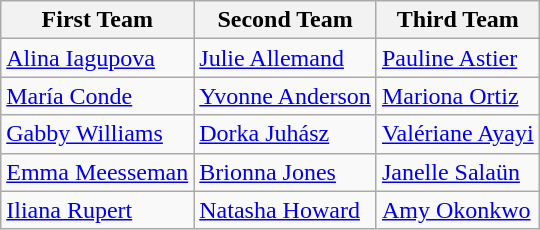<table | class="wikitable">
<tr>
<th>First Team </th>
<th>Second Team </th>
<th>Third Team </th>
</tr>
<tr>
<td> <a href='#'>Alina Iagupova</a></td>
<td> <a href='#'>Julie Allemand</a></td>
<td> <a href='#'>Pauline Astier</a></td>
</tr>
<tr>
<td> <a href='#'>María Conde</a></td>
<td> <a href='#'>Yvonne Anderson</a></td>
<td> <a href='#'>Mariona Ortiz</a></td>
</tr>
<tr>
<td> <a href='#'>Gabby Williams</a></td>
<td> <a href='#'>Dorka Juhász</a></td>
<td> <a href='#'>Valériane Ayayi</a></td>
</tr>
<tr>
<td> <a href='#'>Emma Meesseman</a></td>
<td> <a href='#'>Brionna Jones</a></td>
<td> <a href='#'>Janelle Salaün</a></td>
</tr>
<tr>
<td> <a href='#'>Iliana Rupert</a></td>
<td> <a href='#'>Natasha Howard</a></td>
<td> <a href='#'>Amy Okonkwo</a></td>
</tr>
</table>
